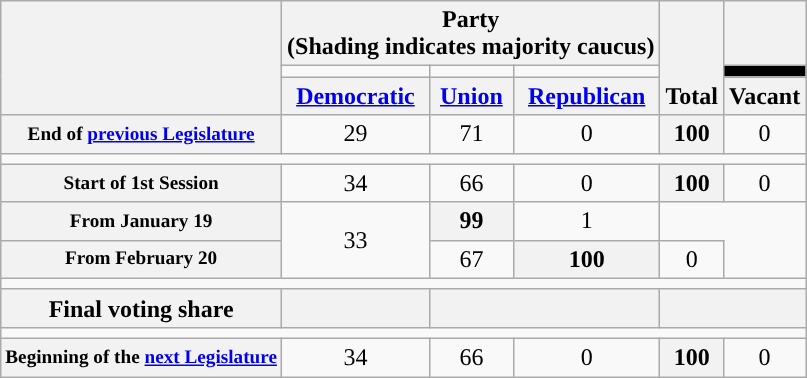<table class=wikitable style="text-align:center">
<tr style="vertical-align:bottom;">
<th rowspan=3></th>
<th colspan=3>Party <div>(Shading indicates majority caucus)</div></th>
<th rowspan=3>Total</th>
<th></th>
</tr>
<tr style="height:5px">
<td style="background-color:"></td>
<td style="background-color:"></td>
<td style="background-color:"></td>
<td style="background:black;"></td>
</tr>
<tr>
<th><a href='#'>Democratic</a></th>
<th><a href='#'>Union</a></th>
<th><a href='#'>Republican</a></th>
<th>Vacant</th>
</tr>
<tr>
<th style="font-size:80%;">End of <a href='#'>previous Legislature</a></th>
<td>29</td>
<td>71</td>
<td>0</td>
<th>100</th>
<td>0</td>
</tr>
<tr>
<td colspan=6></td>
</tr>
<tr>
<th style="font-size:80%;">Start of 1st Session</th>
<td>34</td>
<td>66</td>
<td>0</td>
<th>100</th>
<td>0</td>
</tr>
<tr>
<th style="font-size:80%;">From January 19</th>
<td rowspan="2">33</td>
<th>99</th>
<td>1</td>
</tr>
<tr>
<th style="font-size:80%;">From February 20</th>
<td>67</td>
<th>100</th>
<td>0</td>
</tr>
<tr>
<td colspan=6></td>
</tr>
<tr>
<th>Final voting share</th>
<th></th>
<th colspan=2" ></th>
<th colspan=2></th>
</tr>
<tr>
<td colspan=6></td>
</tr>
<tr>
<th style="font-size:80%;">Beginning of the <a href='#'>next Legislature</a></th>
<td>34</td>
<td>66</td>
<td>0</td>
<th>100</th>
<td>0</td>
</tr>
</table>
